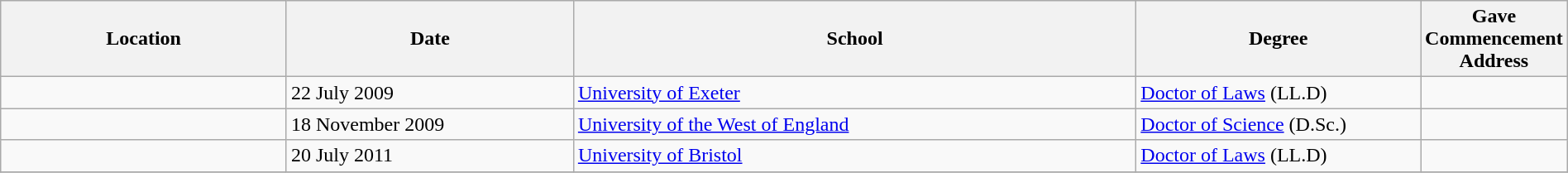<table class="wikitable" style="width:100%;">
<tr>
<th style="width:20%;">Location</th>
<th style="width:20%;">Date</th>
<th style="width:40%;">School</th>
<th style="width:20%;">Degree</th>
<th style="width:20%;">Gave Commencement Address</th>
</tr>
<tr>
<td></td>
<td>22 July 2009</td>
<td><a href='#'>University of Exeter</a></td>
<td><a href='#'>Doctor of Laws</a> (LL.D)</td>
<td></td>
</tr>
<tr>
<td></td>
<td>18 November 2009</td>
<td><a href='#'>University of the West of England</a></td>
<td><a href='#'>Doctor of Science</a> (D.Sc.)</td>
<td></td>
</tr>
<tr>
<td></td>
<td>20 July 2011</td>
<td><a href='#'>University of Bristol</a></td>
<td><a href='#'>Doctor of Laws</a> (LL.D)</td>
<td></td>
</tr>
<tr>
</tr>
</table>
